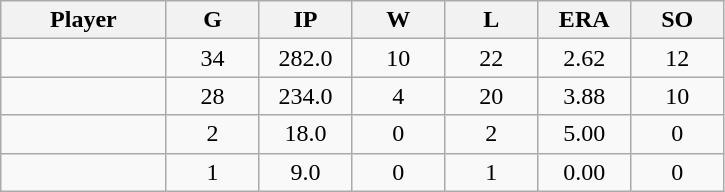<table class="wikitable sortable">
<tr>
<th bgcolor="#DDDDFF" width="16%">Player</th>
<th bgcolor="#DDDDFF" width="9%">G</th>
<th bgcolor="#DDDDFF" width="9%">IP</th>
<th bgcolor="#DDDDFF" width="9%">W</th>
<th bgcolor="#DDDDFF" width="9%">L</th>
<th bgcolor="#DDDDFF" width="9%">ERA</th>
<th bgcolor="#DDDDFF" width="9%">SO</th>
</tr>
<tr align="center">
<td></td>
<td>34</td>
<td>282.0</td>
<td>10</td>
<td>22</td>
<td>2.62</td>
<td>12</td>
</tr>
<tr align="center">
<td></td>
<td>28</td>
<td>234.0</td>
<td>4</td>
<td>20</td>
<td>3.88</td>
<td>10</td>
</tr>
<tr align="center">
<td></td>
<td>2</td>
<td>18.0</td>
<td>0</td>
<td>2</td>
<td>5.00</td>
<td>0</td>
</tr>
<tr align="center">
<td></td>
<td>1</td>
<td>9.0</td>
<td>0</td>
<td>1</td>
<td>0.00</td>
<td>0</td>
</tr>
</table>
